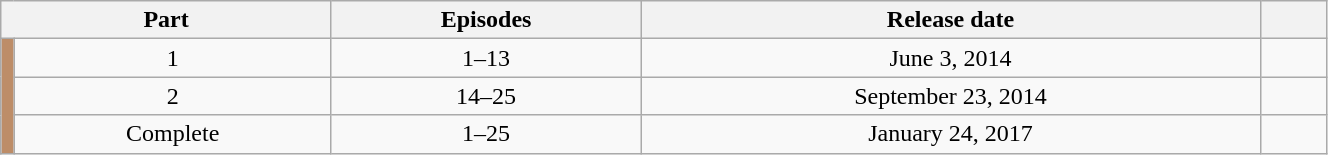<table class="wikitable" style="text-align: center; width: 70%;">
<tr>
<th colspan="2">Part</th>
<th>Episodes</th>
<th scope="column">Release date</th>
<th width="5%"></th>
</tr>
<tr>
<td rowspan="10" width="1%" style="background: #BD8D68;"></td>
<td>1</td>
<td>1–13</td>
<td>June 3, 2014</td>
<td></td>
</tr>
<tr>
<td>2</td>
<td>14–25</td>
<td>September 23, 2014</td>
<td></td>
</tr>
<tr>
<td>Complete</td>
<td>1–25</td>
<td>January 24, 2017</td>
<td></td>
</tr>
</table>
